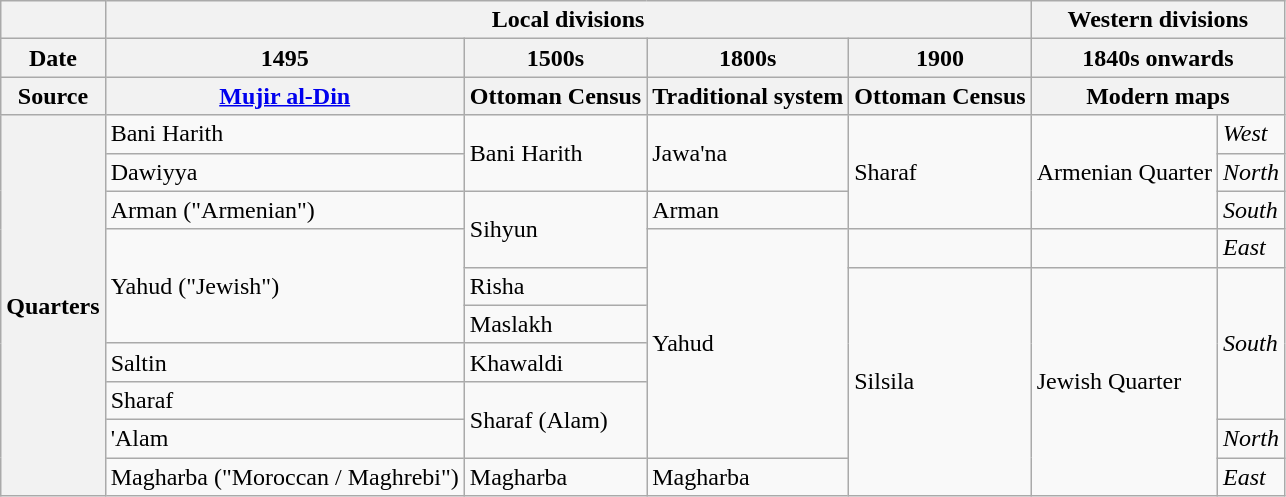<table class="wikitable">
<tr>
<th></th>
<th colspan="4">Local divisions</th>
<th colspan="2">Western divisions</th>
</tr>
<tr>
<th>Date</th>
<th>1495</th>
<th>1500s</th>
<th>1800s</th>
<th>1900</th>
<th colspan="2">1840s onwards</th>
</tr>
<tr>
<th>Source</th>
<th><a href='#'>Mujir al-Din</a></th>
<th>Ottoman Census</th>
<th>Traditional system</th>
<th>Ottoman Census</th>
<th colspan="2">Modern maps</th>
</tr>
<tr>
<th rowspan="10">Quarters</th>
<td>Bani Harith</td>
<td rowspan="2">Bani Harith</td>
<td rowspan="2">Jawa'na</td>
<td rowspan="3">Sharaf</td>
<td rowspan="3">Armenian Quarter</td>
<td><em>West</em></td>
</tr>
<tr>
<td>Dawiyya</td>
<td><em>North</em></td>
</tr>
<tr>
<td>Arman ("Armenian")</td>
<td rowspan="2">Sihyun</td>
<td>Arman</td>
<td><em>South</em></td>
</tr>
<tr>
<td rowspan="3">Yahud ("Jewish")</td>
<td rowspan="6">Yahud</td>
<td></td>
<td></td>
<td><em>East</em></td>
</tr>
<tr>
<td>Risha</td>
<td rowspan="6">Silsila</td>
<td rowspan="6">Jewish Quarter</td>
<td rowspan="4"><em>South</em></td>
</tr>
<tr>
<td>Maslakh</td>
</tr>
<tr>
<td>Saltin</td>
<td>Khawaldi</td>
</tr>
<tr>
<td>Sharaf</td>
<td rowspan="2">Sharaf (Alam)</td>
</tr>
<tr>
<td>'Alam</td>
<td><em>North</em></td>
</tr>
<tr>
<td>Magharba ("Moroccan / Maghrebi")</td>
<td>Magharba</td>
<td>Magharba</td>
<td><em>East</em></td>
</tr>
</table>
